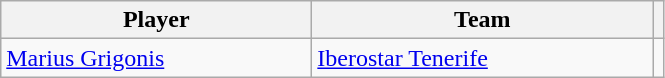<table class="wikitable">
<tr>
<th style="width:200px;">Player</th>
<th style="width:220px;">Team</th>
<th></th>
</tr>
<tr>
<td> <a href='#'>Marius Grigonis</a></td>
<td> <a href='#'>Iberostar Tenerife</a></td>
<td style="text-align:center;"></td>
</tr>
</table>
